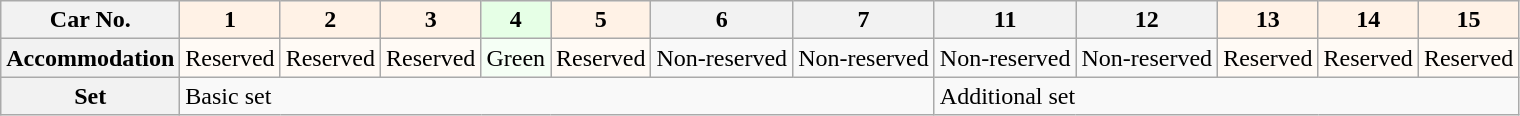<table class="wikitable">
<tr>
<th>Car No.</th>
<th style="background: #FFF2E6">1</th>
<th style="background: #FFF2E6">2</th>
<th style="background: #FFF2E6">3</th>
<th style="background: #E6FFE6">4</th>
<th style="background: #FFF2E6">5</th>
<th>6</th>
<th>7</th>
<th>11</th>
<th>12</th>
<th style="background: #FFF2E6">13</th>
<th style="background: #FFF2E6">14</th>
<th style="background: #FFF2E6">15</th>
</tr>
<tr>
<th>Accommodation</th>
<td style="background: #FFFAF5">Reserved</td>
<td style="background: #FFFAF5">Reserved</td>
<td style="background: #FFFAF5">Reserved</td>
<td style="background: #F5FFF5">Green</td>
<td style="background: #FFFAF5">Reserved</td>
<td>Non-reserved</td>
<td>Non-reserved</td>
<td>Non-reserved</td>
<td>Non-reserved</td>
<td style="background: #FFFAF5">Reserved</td>
<td style="background: #FFFAF5">Reserved</td>
<td style="background: #FFFAF5">Reserved</td>
</tr>
<tr>
<th>Set</th>
<td colspan="7">Basic set</td>
<td colspan="5">Additional set</td>
</tr>
</table>
